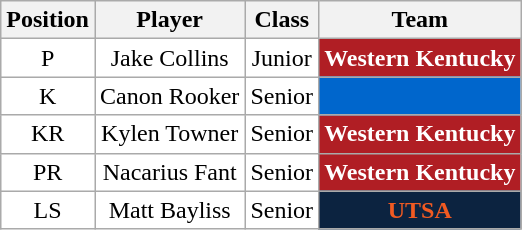<table class="wikitable sortable">
<tr>
<th>Position</th>
<th>Player</th>
<th>Class</th>
<th>Team</th>
</tr>
<tr style="text-align:center;">
<td style="background:white">P</td>
<td style="background:white">Jake Collins</td>
<td style="background:white">Junior</td>
<th style="background:#B01E24; color:#FFFFFF;">Western Kentucky</th>
</tr>
<tr style="text-align:center;">
<td style="background:white">K</td>
<td style="background:white">Canon Rooker</td>
<td style="background:white">Senior</td>
<th style="background:#0066CC; color:#ffffff;"></th>
</tr>
<tr style="text-align:center;">
<td style="background:white">KR</td>
<td style="background:white">Kylen Towner</td>
<td style="background:white">Senior</td>
<th style="background:#B01E24; color:#FFFFFF;">Western Kentucky</th>
</tr>
<tr style="text-align:center;">
<td style="background:white">PR</td>
<td style="background:white">Nacarius Fant</td>
<td style="background:white">Senior</td>
<th style="background:#B01E24; color:#FFFFFF;">Western Kentucky</th>
</tr>
<tr style="text-align:center;">
<td style="background:white">LS</td>
<td style="background:white">Matt Bayliss</td>
<td style="background:white">Senior</td>
<th style="background:#0c2340; color:#f15a22;">UTSA</th>
</tr>
</table>
